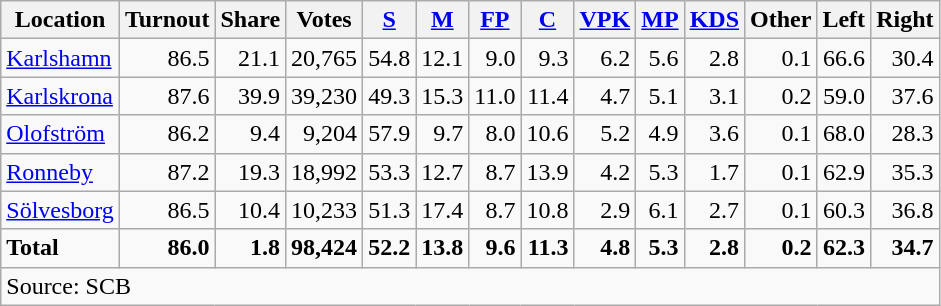<table class="wikitable sortable" style=text-align:right>
<tr>
<th>Location</th>
<th>Turnout</th>
<th>Share</th>
<th>Votes</th>
<th><a href='#'>S</a></th>
<th><a href='#'>M</a></th>
<th><a href='#'>FP</a></th>
<th><a href='#'>C</a></th>
<th><a href='#'>VPK</a></th>
<th><a href='#'>MP</a></th>
<th><a href='#'>KDS</a></th>
<th>Other</th>
<th>Left</th>
<th>Right</th>
</tr>
<tr>
<td align=left><a href='#'>Karlshamn</a></td>
<td>86.5</td>
<td>21.1</td>
<td>20,765</td>
<td>54.8</td>
<td>12.1</td>
<td>9.0</td>
<td>9.3</td>
<td>6.2</td>
<td>5.6</td>
<td>2.8</td>
<td>0.1</td>
<td>66.6</td>
<td>30.4</td>
</tr>
<tr>
<td align=left><a href='#'>Karlskrona</a></td>
<td>87.6</td>
<td>39.9</td>
<td>39,230</td>
<td>49.3</td>
<td>15.3</td>
<td>11.0</td>
<td>11.4</td>
<td>4.7</td>
<td>5.1</td>
<td>3.1</td>
<td>0.2</td>
<td>59.0</td>
<td>37.6</td>
</tr>
<tr>
<td align=left><a href='#'>Olofström</a></td>
<td>86.2</td>
<td>9.4</td>
<td>9,204</td>
<td>57.9</td>
<td>9.7</td>
<td>8.0</td>
<td>10.6</td>
<td>5.2</td>
<td>4.9</td>
<td>3.6</td>
<td>0.1</td>
<td>68.0</td>
<td>28.3</td>
</tr>
<tr>
<td align=left><a href='#'>Ronneby</a></td>
<td>87.2</td>
<td>19.3</td>
<td>18,992</td>
<td>53.3</td>
<td>12.7</td>
<td>8.7</td>
<td>13.9</td>
<td>4.2</td>
<td>5.3</td>
<td>1.7</td>
<td>0.1</td>
<td>62.9</td>
<td>35.3</td>
</tr>
<tr>
<td align=left><a href='#'>Sölvesborg</a></td>
<td>86.5</td>
<td>10.4</td>
<td>10,233</td>
<td>51.3</td>
<td>17.4</td>
<td>8.7</td>
<td>10.8</td>
<td>2.9</td>
<td>6.1</td>
<td>2.7</td>
<td>0.1</td>
<td>60.3</td>
<td>36.8</td>
</tr>
<tr>
<td align=left><strong>Total</strong></td>
<td><strong>86.0</strong></td>
<td><strong>1.8</strong></td>
<td><strong>98,424</strong></td>
<td><strong>52.2</strong></td>
<td><strong>13.8</strong></td>
<td><strong>9.6</strong></td>
<td><strong>11.3</strong></td>
<td><strong>4.8</strong></td>
<td><strong>5.3</strong></td>
<td><strong>2.8</strong></td>
<td><strong>0.2</strong></td>
<td><strong>62.3</strong></td>
<td><strong>34.7</strong></td>
</tr>
<tr>
<td align=left colspan=14>Source: SCB </td>
</tr>
</table>
